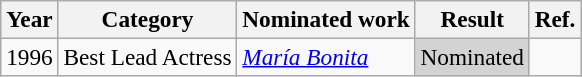<table class="wikitable sortable" style="font-size:97%;">
<tr>
<th>Year</th>
<th>Category</th>
<th>Nominated work</th>
<th>Result</th>
<th class="unsortable">Ref.</th>
</tr>
<tr>
<td style="text-align:center;">1996</td>
<td>Best Lead Actress</td>
<td><em><a href='#'>María Bonita</a></em></td>
<td style="background:lightgrey">Nominated</td>
</tr>
</table>
